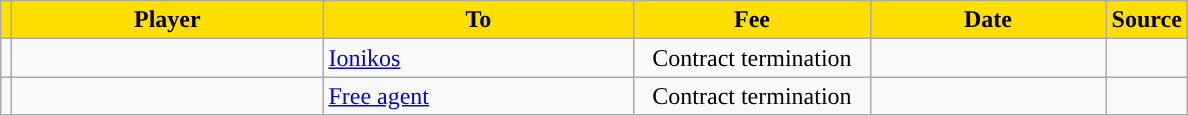<table class="wikitable sortable">
<tr>
<th style="background:#FFDE00"></th>
<th width=200 style="background:#FFDE00">Player</th>
<th width=200 style="background:#FFDE00">To</th>
<th width=150 style="background:#FFDE00">Fee</th>
<th width=150 style="background:#FFDE00">Date</th>
<th style="background:#FFDE00">Source</th>
</tr>
<tr>
<td align=center></td>
<td></td>
<td> <a href='#'>Ionikos</a></td>
<td align=center>Contract termination</td>
<td align=center></td>
<td align=center></td>
</tr>
<tr>
<td align=center></td>
<td></td>
<td><a href='#'>Free agent</a></td>
<td align=center>Contract termination</td>
<td align=center></td>
<td align=center></td>
</tr>
</table>
